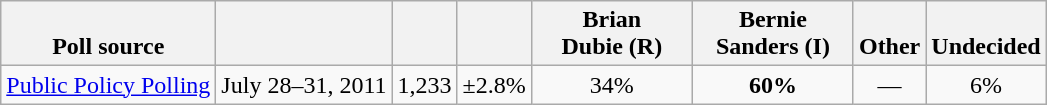<table class="wikitable" style="text-align:center">
<tr valign= bottom>
<th>Poll source</th>
<th></th>
<th></th>
<th></th>
<th style="width:100px;">Brian<br>Dubie (R)</th>
<th style="width:100px;">Bernie<br>Sanders (I)</th>
<th>Other</th>
<th>Undecided</th>
</tr>
<tr>
<td align=left><a href='#'>Public Policy Polling</a></td>
<td>July 28–31, 2011</td>
<td>1,233</td>
<td>±2.8%</td>
<td>34%</td>
<td><strong>60%</strong></td>
<td>—</td>
<td>6%</td>
</tr>
</table>
